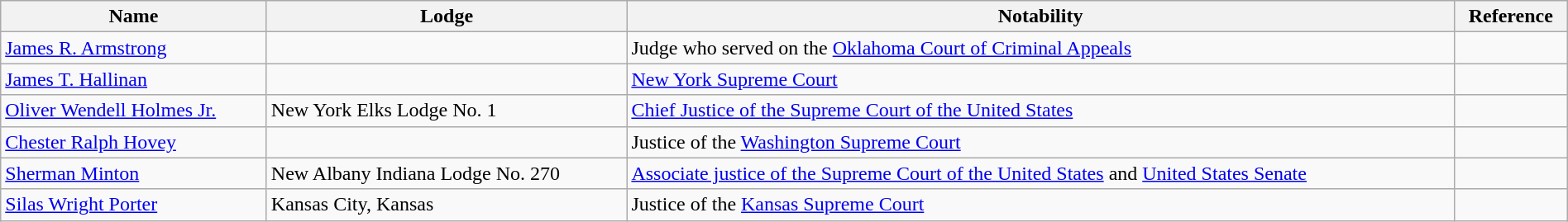<table class="wikitable sortable" style="width:100%;">
<tr>
<th>Name</th>
<th>Lodge</th>
<th>Notability</th>
<th>Reference</th>
</tr>
<tr>
<td><a href='#'>James R. Armstrong</a></td>
<td></td>
<td>Judge who served on the <a href='#'>Oklahoma Court of Criminal Appeals</a></td>
<td></td>
</tr>
<tr>
<td><a href='#'>James T. Hallinan</a></td>
<td></td>
<td><a href='#'>New York Supreme Court</a></td>
<td></td>
</tr>
<tr>
<td><a href='#'>Oliver Wendell Holmes Jr.</a></td>
<td>New York Elks Lodge No. 1</td>
<td><a href='#'>Chief Justice of the Supreme Court of the United States</a></td>
<td></td>
</tr>
<tr>
<td><a href='#'>Chester Ralph Hovey</a></td>
<td></td>
<td>Justice of the <a href='#'>Washington Supreme Court</a></td>
<td></td>
</tr>
<tr>
<td><a href='#'>Sherman Minton</a></td>
<td>New Albany Indiana Lodge No. 270</td>
<td><a href='#'>Associate justice of the Supreme Court of the United States</a> and <a href='#'>United States Senate</a></td>
<td></td>
</tr>
<tr>
<td><a href='#'>Silas Wright Porter</a></td>
<td>Kansas City, Kansas</td>
<td>Justice of the <a href='#'>Kansas Supreme Court</a></td>
<td></td>
</tr>
</table>
